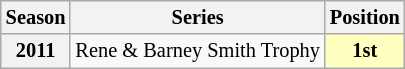<table class="wikitable" style="font-size: 85%; text-align:center">
<tr>
<th>Season</th>
<th>Series</th>
<th>Position</th>
</tr>
<tr>
<th>2011</th>
<td align=left>Rene & Barney Smith Trophy</td>
<td align=center style="background:#FFFFBF;"><strong>1st</strong></td>
</tr>
</table>
